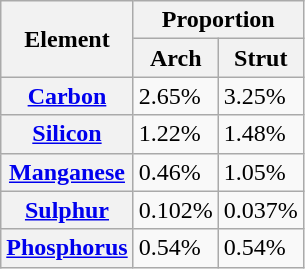<table class="wikitable sortable plainrowheaders">
<tr>
<th rowspan=2>Element</th>
<th colspan=2>Proportion</th>
</tr>
<tr>
<th scope=col>Arch</th>
<th scope=col>Strut</th>
</tr>
<tr>
<th scope=row><a href='#'>Carbon</a></th>
<td>2.65%</td>
<td>3.25%</td>
</tr>
<tr>
<th scope=row><a href='#'>Silicon</a></th>
<td>1.22%</td>
<td>1.48%</td>
</tr>
<tr>
<th scope=row><a href='#'>Manganese</a></th>
<td>0.46%</td>
<td>1.05%</td>
</tr>
<tr>
<th scope=row><a href='#'>Sulphur</a></th>
<td>0.102%</td>
<td>0.037%</td>
</tr>
<tr>
<th scope=row><a href='#'>Phosphorus</a></th>
<td>0.54%</td>
<td>0.54%</td>
</tr>
</table>
